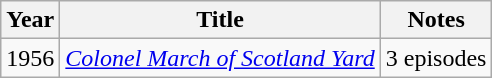<table class="wikitable">
<tr>
<th>Year</th>
<th>Title</th>
<th>Notes</th>
</tr>
<tr>
<td>1956</td>
<td><em><a href='#'>Colonel March of Scotland Yard</a></em></td>
<td>3 episodes</td>
</tr>
</table>
